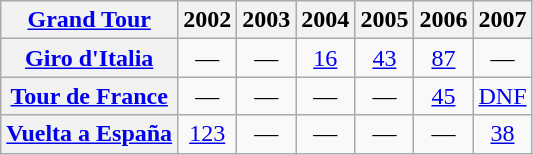<table class="wikitable plainrowheaders">
<tr>
<th scope="col"><a href='#'>Grand Tour</a></th>
<th scope="col">2002</th>
<th scope="col">2003</th>
<th scope="col">2004</th>
<th scope="col">2005</th>
<th scope="col">2006</th>
<th scope="col">2007</th>
</tr>
<tr style="text-align:center;">
<th scope="row"> <a href='#'>Giro d'Italia</a></th>
<td>—</td>
<td>—</td>
<td style="text-align:center;"><a href='#'>16</a></td>
<td style="text-align:center;"><a href='#'>43</a></td>
<td style="text-align:center;"><a href='#'>87</a></td>
<td>—</td>
</tr>
<tr style="text-align:center;">
<th scope="row"> <a href='#'>Tour de France</a></th>
<td>—</td>
<td>—</td>
<td>—</td>
<td>—</td>
<td style="text-align:center;"><a href='#'>45</a></td>
<td style="text-align:center;"><a href='#'>DNF</a></td>
</tr>
<tr style="text-align:center;">
<th scope="row"> <a href='#'>Vuelta a España</a></th>
<td style="text-align:center;"><a href='#'>123</a></td>
<td>—</td>
<td>—</td>
<td>—</td>
<td>—</td>
<td style="text-align:center;"><a href='#'>38</a></td>
</tr>
</table>
